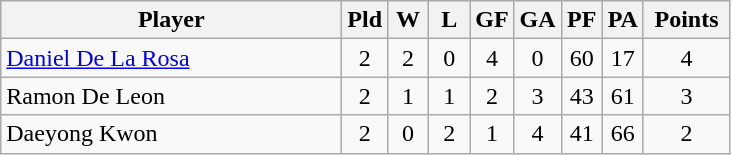<table class=wikitable style="text-align:center">
<tr>
<th width=220>Player</th>
<th width=20>Pld</th>
<th width=20>W</th>
<th width=20>L</th>
<th width=20>GF</th>
<th width=20>GA</th>
<th width=20>PF</th>
<th width=20>PA</th>
<th width=50>Points</th>
</tr>
<tr>
<td align=left> <a href='#'>Daniel De La Rosa</a></td>
<td>2</td>
<td>2</td>
<td>0</td>
<td>4</td>
<td>0</td>
<td>60</td>
<td>17</td>
<td>4</td>
</tr>
<tr>
<td align=left> Ramon De Leon</td>
<td>2</td>
<td>1</td>
<td>1</td>
<td>2</td>
<td>3</td>
<td>43</td>
<td>61</td>
<td>3</td>
</tr>
<tr>
<td align=left> Daeyong Kwon</td>
<td>2</td>
<td>0</td>
<td>2</td>
<td>1</td>
<td>4</td>
<td>41</td>
<td>66</td>
<td>2</td>
</tr>
</table>
